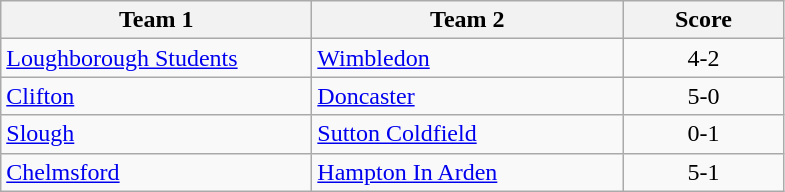<table class="wikitable" style="font-size: 100%">
<tr>
<th width=200>Team 1</th>
<th width=200>Team 2</th>
<th width=100>Score</th>
</tr>
<tr>
<td><a href='#'>Loughborough Students</a></td>
<td><a href='#'>Wimbledon</a></td>
<td align=center>4-2</td>
</tr>
<tr>
<td><a href='#'>Clifton</a></td>
<td><a href='#'>Doncaster</a></td>
<td align=center>5-0</td>
</tr>
<tr>
<td><a href='#'>Slough</a></td>
<td><a href='#'>Sutton Coldfield</a></td>
<td align=center>0-1</td>
</tr>
<tr>
<td><a href='#'>Chelmsford</a></td>
<td><a href='#'>Hampton In Arden</a></td>
<td align=center>5-1</td>
</tr>
</table>
